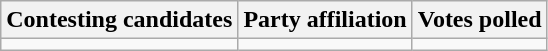<table class="wikitable sortable">
<tr>
<th>Contesting candidates</th>
<th>Party affiliation</th>
<th>Votes polled</th>
</tr>
<tr>
<td></td>
<td></td>
<td></td>
</tr>
</table>
